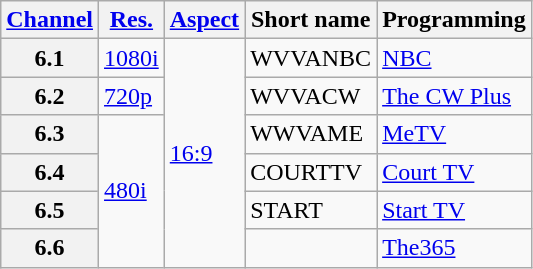<table class="wikitable">
<tr>
<th scope = "col"><a href='#'>Channel</a></th>
<th scope = "col"><a href='#'>Res.</a></th>
<th scope = "col"><a href='#'>Aspect</a></th>
<th scope = "col">Short name</th>
<th scope = "col">Programming</th>
</tr>
<tr>
<th scope = "row">6.1</th>
<td><a href='#'>1080i</a></td>
<td rowspan="6"><a href='#'>16:9</a></td>
<td>WVVANBC</td>
<td><a href='#'>NBC</a></td>
</tr>
<tr>
<th scope = "row">6.2</th>
<td><a href='#'>720p</a></td>
<td>WVVACW</td>
<td><a href='#'>The CW Plus</a></td>
</tr>
<tr>
<th scope = "row">6.3</th>
<td rowspan="4"><a href='#'>480i</a></td>
<td>WWVAME</td>
<td><a href='#'>MeTV</a></td>
</tr>
<tr>
<th scope = "row">6.4</th>
<td>COURTTV</td>
<td><a href='#'>Court TV</a></td>
</tr>
<tr>
<th scope = "row">6.5</th>
<td>START</td>
<td><a href='#'>Start TV</a></td>
</tr>
<tr>
<th scope = "row">6.6</th>
<td></td>
<td><a href='#'>The365</a></td>
</tr>
</table>
